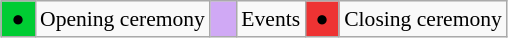<table class="wikitable" style="margin:0.5em auto; font-size:90%;position:relative;">
<tr>
<td bgcolor="#00cc33"> ● </td>
<td>Opening ceremony</td>
<td bgcolor="#D0A9F5">   </td>
<td>Events</td>
<td bgcolor="#ee3333"> ● </td>
<td>Closing ceremony</td>
</tr>
</table>
